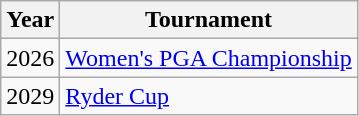<table class="wikitable">
<tr>
<th>Year</th>
<th>Tournament</th>
</tr>
<tr>
<td>2026</td>
<td><a href='#'>Women's PGA Championship</a></td>
</tr>
<tr>
<td>2029</td>
<td><a href='#'>Ryder Cup</a></td>
</tr>
</table>
